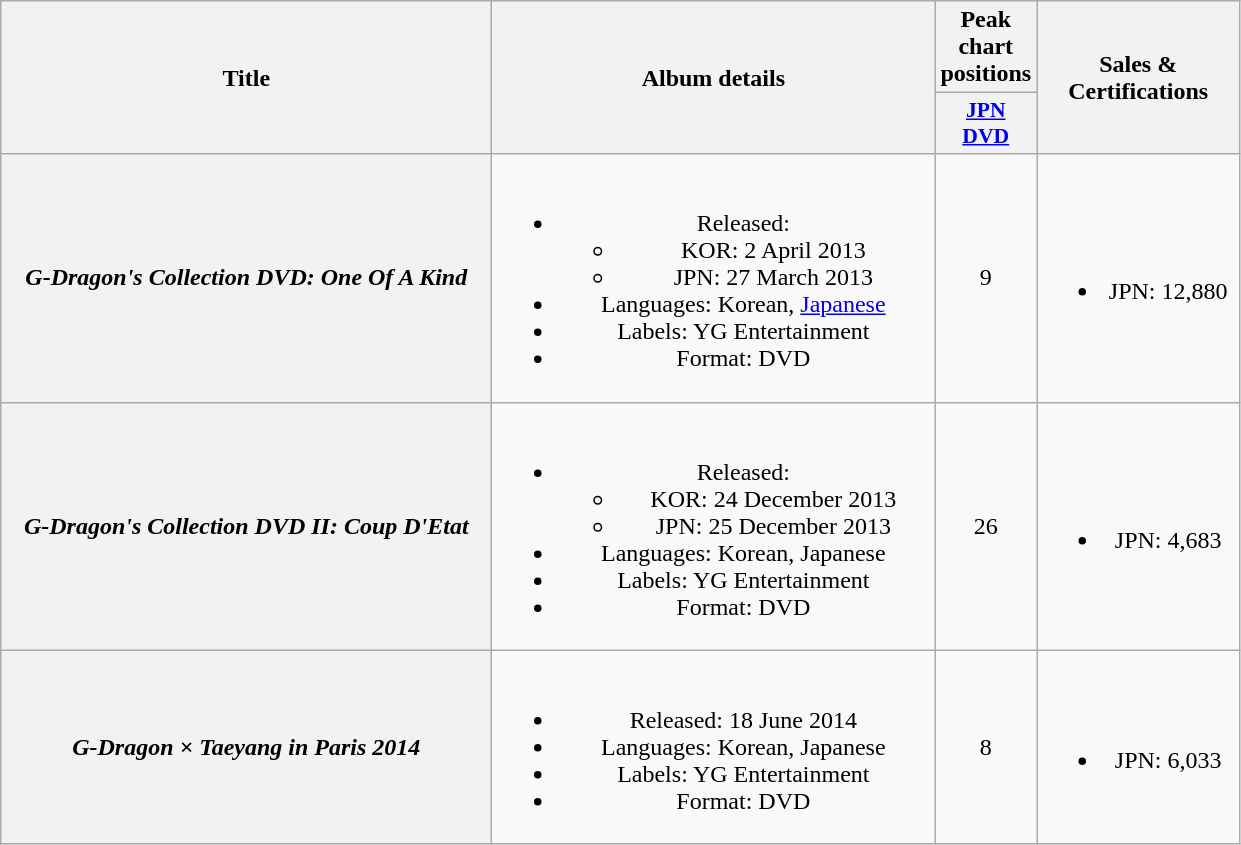<table class="wikitable plainrowheaders" style="text-align:center;">
<tr>
<th scope="col" rowspan="2" style="width:20em;">Title</th>
<th scope="col" rowspan="2" style="width:18em;">Album details</th>
<th scope="col" colspan="1">Peak chart positions</th>
<th scope="col" rowspan="2" style="width:8em;">Sales & Certifications</th>
</tr>
<tr>
<th scope="col" style="width:2.5em;font-size:90%;"><a href='#'>JPN<br>DVD</a><br></th>
</tr>
<tr>
<th scope="row"><em>G-Dragon's Collection DVD: One Of A Kind</em></th>
<td><br><ul><li>Released:<ul><li>KOR: 2 April 2013</li><li>JPN: 27 March 2013</li></ul></li><li>Languages: Korean, <a href='#'>Japanese</a></li><li>Labels: YG Entertainment</li><li>Format: DVD</li></ul></td>
<td>9</td>
<td><br><ul><li>JPN: 12,880</li></ul></td>
</tr>
<tr>
<th scope="row"><em>G-Dragon's Collection DVD II: Coup D'Etat</em></th>
<td><br><ul><li>Released:<ul><li>KOR: 24 December 2013</li><li>JPN: 25 December 2013</li></ul></li><li>Languages: Korean, Japanese</li><li>Labels: YG Entertainment</li><li>Format: DVD</li></ul></td>
<td>26</td>
<td><br><ul><li>JPN: 4,683</li></ul></td>
</tr>
<tr>
<th scope="row"><em>G-Dragon × Taeyang in Paris 2014</em></th>
<td><br><ul><li>Released: 18 June 2014</li><li>Languages: Korean, Japanese</li><li>Labels: YG Entertainment</li><li>Format: DVD</li></ul></td>
<td>8</td>
<td><br><ul><li>JPN: 6,033</li></ul></td>
</tr>
</table>
